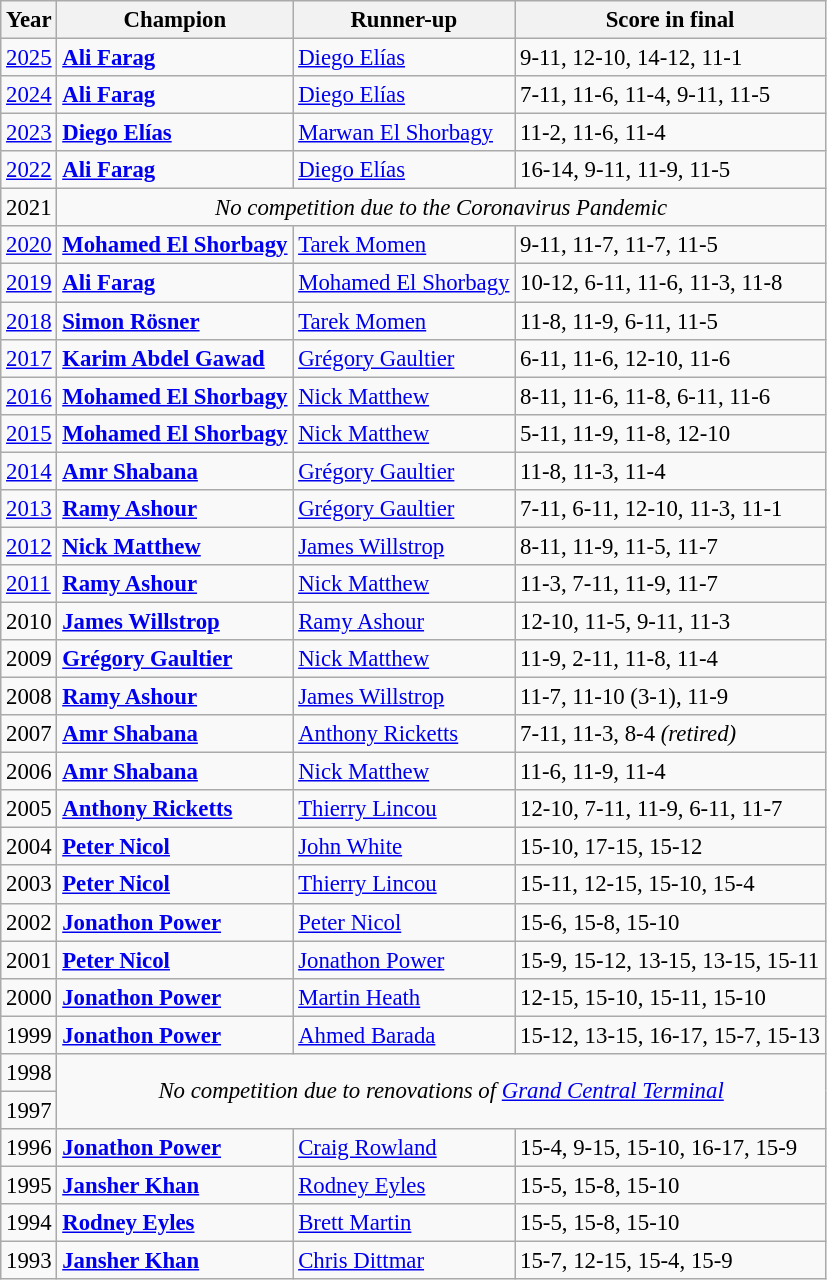<table class="wikitable"style="font-size:95%;">
<tr>
<th>Year</th>
<th>Champion</th>
<th>Runner-up</th>
<th>Score in final</th>
</tr>
<tr>
<td><a href='#'>2025</a></td>
<td> <strong><a href='#'>Ali Farag</a></strong></td>
<td> <a href='#'>Diego Elías</a></td>
<td>9-11, 12-10, 14-12, 11-1</td>
</tr>
<tr>
<td><a href='#'>2024</a></td>
<td> <strong><a href='#'>Ali Farag</a></strong></td>
<td> <a href='#'>Diego Elías</a></td>
<td>7-11, 11-6, 11-4, 9-11, 11-5</td>
</tr>
<tr>
<td><a href='#'>2023</a></td>
<td> <strong><a href='#'>Diego Elías</a></strong></td>
<td> <a href='#'>Marwan El Shorbagy</a></td>
<td>11-2, 11-6, 11-4</td>
</tr>
<tr>
<td><a href='#'>2022</a></td>
<td> <strong><a href='#'>Ali Farag</a></strong></td>
<td> <a href='#'>Diego Elías</a></td>
<td>16-14, 9-11, 11-9, 11-5</td>
</tr>
<tr>
<td>2021</td>
<td rowspan=1 colspan=3 align="center"><em>No competition due to the Coronavirus Pandemic</em></td>
</tr>
<tr>
<td><a href='#'>2020</a></td>
<td> <strong><a href='#'>Mohamed El Shorbagy</a></strong></td>
<td> <a href='#'>Tarek Momen</a></td>
<td>9-11, 11-7, 11-7, 11-5</td>
</tr>
<tr>
<td><a href='#'>2019</a></td>
<td> <strong><a href='#'>Ali Farag</a></strong></td>
<td> <a href='#'>Mohamed El Shorbagy</a></td>
<td>10-12, 6-11, 11-6, 11-3, 11-8</td>
</tr>
<tr>
<td><a href='#'>2018</a></td>
<td> <strong><a href='#'>Simon Rösner</a></strong></td>
<td> <a href='#'>Tarek Momen</a></td>
<td>11-8, 11-9, 6-11, 11-5</td>
</tr>
<tr>
<td><a href='#'>2017</a></td>
<td> <strong><a href='#'>Karim Abdel Gawad</a></strong></td>
<td> <a href='#'>Grégory Gaultier</a></td>
<td>6-11, 11-6, 12-10, 11-6</td>
</tr>
<tr>
<td><a href='#'>2016</a></td>
<td> <strong><a href='#'>Mohamed El Shorbagy</a></strong></td>
<td> <a href='#'>Nick Matthew</a></td>
<td>8-11, 11-6, 11-8, 6-11, 11-6</td>
</tr>
<tr>
<td><a href='#'>2015</a></td>
<td> <strong><a href='#'>Mohamed El Shorbagy</a></strong></td>
<td> <a href='#'>Nick Matthew</a></td>
<td>5-11, 11-9, 11-8, 12-10</td>
</tr>
<tr>
<td><a href='#'>2014</a></td>
<td> <strong><a href='#'>Amr Shabana</a></strong></td>
<td> <a href='#'>Grégory Gaultier</a></td>
<td>11-8, 11-3, 11-4</td>
</tr>
<tr>
<td><a href='#'>2013</a></td>
<td> <strong><a href='#'>Ramy Ashour</a></strong></td>
<td> <a href='#'>Grégory Gaultier</a></td>
<td>7-11, 6-11, 12-10, 11-3, 11-1</td>
</tr>
<tr>
<td><a href='#'>2012</a></td>
<td> <strong><a href='#'>Nick Matthew</a></strong></td>
<td> <a href='#'>James Willstrop</a></td>
<td>8-11, 11-9, 11-5, 11-7</td>
</tr>
<tr>
<td><a href='#'>2011</a></td>
<td> <strong><a href='#'>Ramy Ashour</a></strong></td>
<td> <a href='#'>Nick Matthew</a></td>
<td>11-3, 7-11, 11-9, 11-7</td>
</tr>
<tr>
<td>2010</td>
<td> <strong><a href='#'>James Willstrop</a></strong></td>
<td> <a href='#'>Ramy Ashour</a></td>
<td>12-10, 11-5, 9-11, 11-3</td>
</tr>
<tr>
<td>2009</td>
<td> <strong><a href='#'>Grégory Gaultier</a></strong></td>
<td> <a href='#'>Nick Matthew</a></td>
<td>11-9, 2-11, 11-8, 11-4</td>
</tr>
<tr>
<td>2008</td>
<td> <strong><a href='#'>Ramy Ashour</a></strong></td>
<td> <a href='#'>James Willstrop</a></td>
<td>11-7, 11-10 (3-1), 11-9</td>
</tr>
<tr>
<td>2007</td>
<td> <strong><a href='#'>Amr Shabana</a></strong></td>
<td> <a href='#'>Anthony Ricketts</a></td>
<td>7-11, 11-3, 8-4 <em>(retired)</em></td>
</tr>
<tr>
<td>2006</td>
<td> <strong><a href='#'>Amr Shabana</a></strong></td>
<td> <a href='#'>Nick Matthew</a></td>
<td>11-6, 11-9, 11-4</td>
</tr>
<tr>
<td>2005</td>
<td> <strong><a href='#'>Anthony Ricketts</a></strong></td>
<td> <a href='#'>Thierry Lincou</a></td>
<td>12-10, 7-11, 11-9, 6-11, 11-7</td>
</tr>
<tr>
<td>2004</td>
<td> <strong><a href='#'>Peter Nicol</a></strong></td>
<td> <a href='#'>John White</a></td>
<td>15-10, 17-15, 15-12</td>
</tr>
<tr>
<td>2003</td>
<td> <strong><a href='#'>Peter Nicol</a></strong></td>
<td> <a href='#'>Thierry Lincou</a></td>
<td>15-11, 12-15, 15-10, 15-4</td>
</tr>
<tr>
<td>2002</td>
<td> <strong><a href='#'>Jonathon Power</a></strong></td>
<td> <a href='#'>Peter Nicol</a></td>
<td>15-6, 15-8, 15-10</td>
</tr>
<tr>
<td>2001</td>
<td> <strong><a href='#'>Peter Nicol</a></strong></td>
<td> <a href='#'>Jonathon Power</a></td>
<td>15-9, 15-12, 13-15, 13-15, 15-11</td>
</tr>
<tr>
<td>2000</td>
<td> <strong><a href='#'>Jonathon Power</a></strong></td>
<td> <a href='#'>Martin Heath</a></td>
<td>12-15, 15-10, 15-11, 15-10</td>
</tr>
<tr>
<td>1999</td>
<td> <strong><a href='#'>Jonathon Power</a></strong></td>
<td> <a href='#'>Ahmed Barada</a></td>
<td>15-12, 13-15, 16-17, 15-7, 15-13</td>
</tr>
<tr>
<td>1998</td>
<td rowspan=2 colspan=3 align="center"><em>No competition due to renovations of <a href='#'>Grand Central Terminal</a></em></td>
</tr>
<tr>
<td>1997</td>
</tr>
<tr>
<td>1996</td>
<td> <strong><a href='#'>Jonathon Power</a></strong></td>
<td> <a href='#'>Craig Rowland</a></td>
<td>15-4, 9-15, 15-10, 16-17, 15-9</td>
</tr>
<tr>
<td>1995</td>
<td> <strong><a href='#'>Jansher Khan</a></strong></td>
<td> <a href='#'>Rodney Eyles</a></td>
<td>15-5, 15-8, 15-10</td>
</tr>
<tr>
<td>1994</td>
<td> <strong><a href='#'>Rodney Eyles</a></strong></td>
<td> <a href='#'>Brett Martin</a></td>
<td>15-5, 15-8, 15-10</td>
</tr>
<tr>
<td>1993</td>
<td> <strong><a href='#'>Jansher Khan</a></strong></td>
<td> <a href='#'>Chris Dittmar</a></td>
<td>15-7, 12-15, 15-4, 15-9</td>
</tr>
</table>
